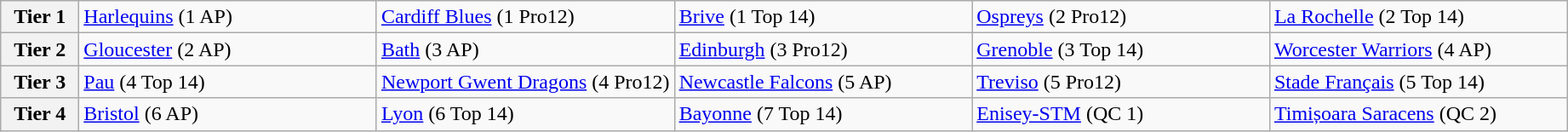<table class="wikitable">
<tr>
<th width=5%>Tier 1</th>
<td width=19%> <a href='#'>Harlequins</a> (1 AP)</td>
<td width=19%> <a href='#'>Cardiff Blues</a> (1 Pro12)</td>
<td width=19%> <a href='#'>Brive</a> (1 Top 14)</td>
<td width=19%> <a href='#'>Ospreys</a> (2 Pro12)</td>
<td width=19%> <a href='#'>La Rochelle</a> (2 Top 14)</td>
</tr>
<tr>
<th width=5%>Tier 2</th>
<td width=19%> <a href='#'>Gloucester</a> (2 AP)</td>
<td width=19%> <a href='#'>Bath</a> (3 AP)</td>
<td width=19%> <a href='#'>Edinburgh</a> (3 Pro12)</td>
<td width=19%> <a href='#'>Grenoble</a> (3 Top 14)</td>
<td width=19%> <a href='#'>Worcester Warriors</a> (4 AP)</td>
</tr>
<tr>
<th width=5%>Tier 3</th>
<td width=19%> <a href='#'>Pau</a> (4 Top 14)</td>
<td width=19%> <a href='#'>Newport Gwent Dragons</a> (4 Pro12)</td>
<td width=19%> <a href='#'>Newcastle Falcons</a> (5 AP)</td>
<td width=19%> <a href='#'>Treviso</a> (5 Pro12)</td>
<td width=19%> <a href='#'>Stade Français</a> (5 Top 14)</td>
</tr>
<tr>
<th width=5%>Tier 4</th>
<td width=19%> <a href='#'>Bristol</a> (6 AP)</td>
<td width=19%> <a href='#'>Lyon</a> (6 Top 14)</td>
<td width=19%> <a href='#'>Bayonne</a> (7 Top 14)</td>
<td width=19%> <a href='#'>Enisey-STM</a> (QC 1)</td>
<td width=19%> <a href='#'>Timișoara Saracens</a> (QC 2)</td>
</tr>
</table>
